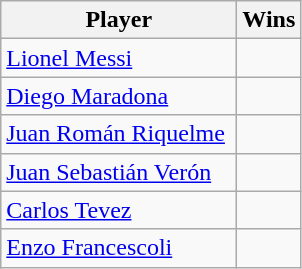<table class="wikitable sortable">
<tr>
<th width="150px">Player</th>
<th width="px">Wins</th>
</tr>
<tr>
<td><a href='#'>Lionel Messi</a></td>
<td></td>
</tr>
<tr>
<td><a href='#'>Diego Maradona</a></td>
<td></td>
</tr>
<tr>
<td><a href='#'>Juan Román Riquelme</a></td>
<td></td>
</tr>
<tr>
<td><a href='#'>Juan Sebastián Verón</a></td>
<td></td>
</tr>
<tr>
<td><a href='#'>Carlos Tevez</a></td>
<td></td>
</tr>
<tr>
<td><a href='#'>Enzo Francescoli</a></td>
<td></td>
</tr>
</table>
